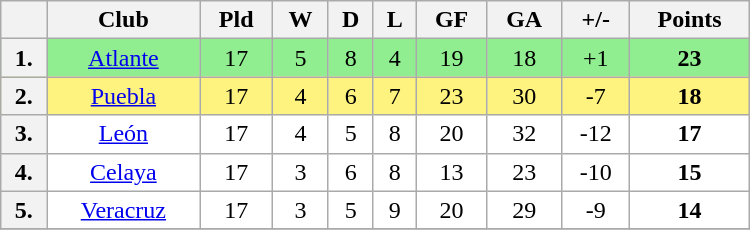<table class="wikitable" style="width:500px; text-align:center">
<tr>
<th></th>
<th>Club</th>
<th>Pld</th>
<th>W</th>
<th>D</th>
<th>L</th>
<th>GF</th>
<th>GA</th>
<th>+/-</th>
<th>Points</th>
</tr>
<tr valign="top" bgcolor="#90EE90">
<th>1.</th>
<td><a href='#'>Atlante</a></td>
<td>17</td>
<td>5</td>
<td>8</td>
<td>4</td>
<td>19</td>
<td>18</td>
<td>+1</td>
<td><strong>23</strong></td>
</tr>
<tr valign="top" bgcolor="#FFF380">
<th>2.</th>
<td><a href='#'>Puebla</a></td>
<td>17</td>
<td>4</td>
<td>6</td>
<td>7</td>
<td>23</td>
<td>30</td>
<td>-7</td>
<td><strong>18</strong></td>
</tr>
<tr valign="top" bgcolor="ffffff">
<th>3.</th>
<td><a href='#'>León</a></td>
<td>17</td>
<td>4</td>
<td>5</td>
<td>8</td>
<td>20</td>
<td>32</td>
<td>-12</td>
<td><strong>17</strong></td>
</tr>
<tr valign="top" bgcolor="ffffff">
<th>4.</th>
<td><a href='#'>Celaya</a></td>
<td>17</td>
<td>3</td>
<td>6</td>
<td>8</td>
<td>13</td>
<td>23</td>
<td>-10</td>
<td><strong>15</strong></td>
</tr>
<tr valign="top" bgcolor="#ffffff">
<th>5.</th>
<td><a href='#'>Veracruz</a></td>
<td>17</td>
<td>3</td>
<td>5</td>
<td>9</td>
<td>20</td>
<td>29</td>
<td>-9</td>
<td><strong>14</strong></td>
</tr>
<tr valign="top" bgcolor="ffffff">
</tr>
</table>
